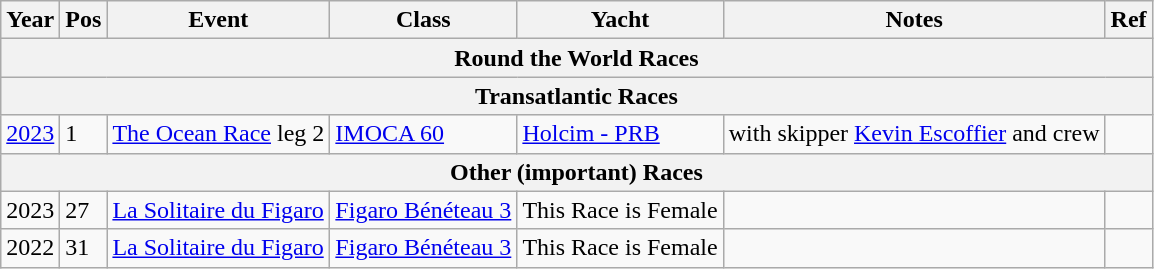<table class="wikitable sortable">
<tr>
<th>Year</th>
<th>Pos</th>
<th>Event</th>
<th>Class</th>
<th>Yacht</th>
<th>Notes</th>
<th>Ref</th>
</tr>
<tr>
<th colspan="7"><strong>Round the World Races</strong></th>
</tr>
<tr>
<th colspan="7"><strong>Transatlantic Races</strong></th>
</tr>
<tr>
<td><a href='#'>2023</a></td>
<td>1</td>
<td><a href='#'>The Ocean Race</a> leg 2</td>
<td><a href='#'>IMOCA 60</a></td>
<td><a href='#'>Holcim - PRB</a></td>
<td>with skipper <a href='#'>Kevin Escoffier</a> and crew</td>
<td></td>
</tr>
<tr>
<th colspan="7"><strong>Other (important) Races</strong></th>
</tr>
<tr>
<td>2023</td>
<td>27</td>
<td><a href='#'>La Solitaire du Figaro</a></td>
<td><a href='#'>Figaro Bénéteau 3</a></td>
<td>This Race is Female</td>
<td></td>
<td></td>
</tr>
<tr>
<td>2022</td>
<td>31</td>
<td><a href='#'>La Solitaire du Figaro</a></td>
<td><a href='#'>Figaro Bénéteau 3</a></td>
<td>This Race is Female</td>
<td></td>
<td></td>
</tr>
</table>
